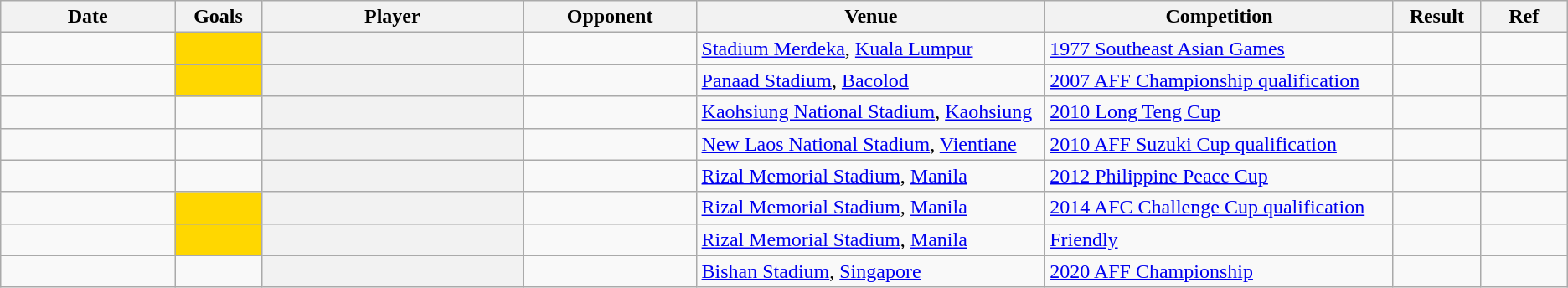<table class="wikitable sortable plainrowheaders">
<tr>
<th scope="col" width="10%">Date</th>
<th scope="col" width="5%">Goals</th>
<th scope="col" width="15%">Player</th>
<th scope="col" width="10%">Opponent</th>
<th scope="col" width="20%">Venue</th>
<th scope="col" width="20%">Competition</th>
<th scope="col" class="align:center" width="5%">Result</th>
<th scope="col" class="align: center; unsortable" width="5%">Ref</th>
</tr>
<tr>
<td></td>
<td bgcolor=gold></td>
<th scope="row"></th>
<td></td>
<td><a href='#'>Stadium Merdeka</a>, <a href='#'>Kuala Lumpur</a></td>
<td><a href='#'>1977 Southeast Asian Games</a></td>
<td data-sort-value="0401"></td>
<td align=center></td>
</tr>
<tr>
<td></td>
<td bgcolor=gold></td>
<th scope="row"></th>
<td></td>
<td><a href='#'>Panaad Stadium</a>, <a href='#'>Bacolod</a></td>
<td><a href='#'>2007 AFF Championship qualification</a></td>
<td data-sort-value="0700"></td>
<td align=center></td>
</tr>
<tr>
<td></td>
<td></td>
<th scope="row"></th>
<td></td>
<td><a href='#'>Kaohsiung National Stadium</a>, <a href='#'>Kaohsiung</a></td>
<td><a href='#'>2010 Long Teng Cup</a></td>
<td data-sort-value="0500"></td>
<td align=center></td>
</tr>
<tr>
<td></td>
<td></td>
<th scope="row"></th>
<td></td>
<td><a href='#'>New Laos National Stadium</a>, <a href='#'>Vientiane</a></td>
<td><a href='#'>2010 AFF Suzuki Cup qualification</a></td>
<td data-sort-value="0500"></td>
<td align=center></td>
</tr>
<tr>
<td></td>
<td></td>
<th scope="row"></th>
<td></td>
<td><a href='#'>Rizal Memorial Stadium</a>, <a href='#'>Manila</a></td>
<td><a href='#'>2012 Philippine Peace Cup</a></td>
<td data-sort-value="0500"></td>
<td align=center></td>
</tr>
<tr>
<td></td>
<td bgcolor=gold></td>
<th scope="row"></th>
<td></td>
<td><a href='#'>Rizal Memorial Stadium</a>, <a href='#'>Manila</a></td>
<td><a href='#'>2014 AFC Challenge Cup qualification</a></td>
<td data-sort-value="0800"></td>
<td align=center></td>
</tr>
<tr>
<td></td>
<td bgcolor=gold></td>
<th scope="row"></th>
<td></td>
<td><a href='#'>Rizal Memorial Stadium</a>, <a href='#'>Manila</a></td>
<td><a href='#'>Friendly</a></td>
<td data-sort-value="0500"></td>
<td align=center></td>
</tr>
<tr>
<td></td>
<td></td>
<th scope="row"></th>
<td></td>
<td><a href='#'>Bishan Stadium</a>, <a href='#'>Singapore</a></td>
<td><a href='#'>2020 AFF Championship</a></td>
<td data-sort-value="0302"></td>
<td align=center></td>
</tr>
</table>
